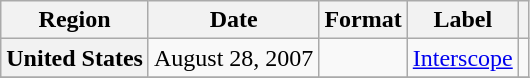<table class="wikitable plainrowheaders">
<tr>
<th scope="col">Region</th>
<th scope="col">Date</th>
<th scope="col">Format</th>
<th scope="col">Label</th>
<th scope="col"></th>
</tr>
<tr>
<th scope="row">United States</th>
<td>August 28, 2007</td>
<td></td>
<td><a href='#'>Interscope</a></td>
<td></td>
</tr>
<tr>
</tr>
</table>
